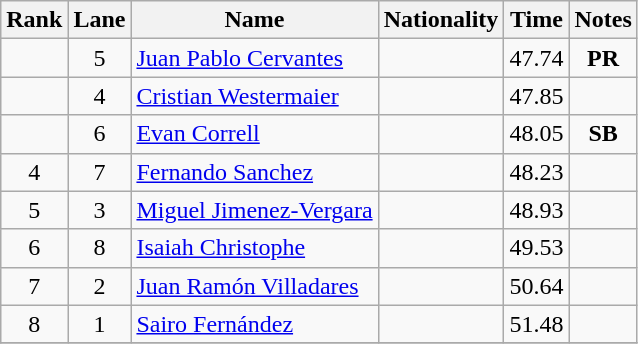<table class="wikitable sortable" style="text-align:center">
<tr>
<th>Rank</th>
<th>Lane</th>
<th>Name</th>
<th>Nationality</th>
<th>Time</th>
<th>Notes</th>
</tr>
<tr>
<td></td>
<td>5</td>
<td align=left><a href='#'>Juan Pablo Cervantes</a></td>
<td align=left></td>
<td>47.74</td>
<td><strong>PR</strong></td>
</tr>
<tr>
<td></td>
<td>4</td>
<td align=left><a href='#'>Cristian Westermaier</a></td>
<td align=left></td>
<td>47.85</td>
<td></td>
</tr>
<tr>
<td></td>
<td>6</td>
<td align=left><a href='#'>Evan Correll</a></td>
<td align=left></td>
<td>48.05</td>
<td><strong>SB</strong></td>
</tr>
<tr>
<td>4</td>
<td>7</td>
<td align=left><a href='#'>Fernando Sanchez</a></td>
<td align=left></td>
<td>48.23</td>
<td></td>
</tr>
<tr>
<td>5</td>
<td>3</td>
<td align=left><a href='#'>Miguel Jimenez-Vergara</a></td>
<td align=left></td>
<td>48.93</td>
<td></td>
</tr>
<tr>
<td>6</td>
<td>8</td>
<td align=left><a href='#'>Isaiah Christophe</a></td>
<td align=left></td>
<td>49.53</td>
<td></td>
</tr>
<tr>
<td>7</td>
<td>2</td>
<td align=left><a href='#'>Juan Ramón Villadares</a></td>
<td align=left></td>
<td>50.64</td>
<td></td>
</tr>
<tr>
<td>8</td>
<td>1</td>
<td align=left><a href='#'>Sairo Fernández</a></td>
<td align=left></td>
<td>51.48</td>
<td></td>
</tr>
<tr>
</tr>
</table>
